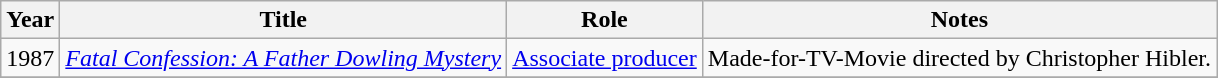<table class="wikitable sortable">
<tr>
<th>Year</th>
<th>Title</th>
<th>Role</th>
<th class="unsortable">Notes</th>
</tr>
<tr>
<td>1987</td>
<td><em><a href='#'>Fatal Confession: A Father Dowling Mystery</a></em></td>
<td><a href='#'>Associate producer</a></td>
<td>Made-for-TV-Movie directed by Christopher Hibler.</td>
</tr>
<tr>
</tr>
</table>
